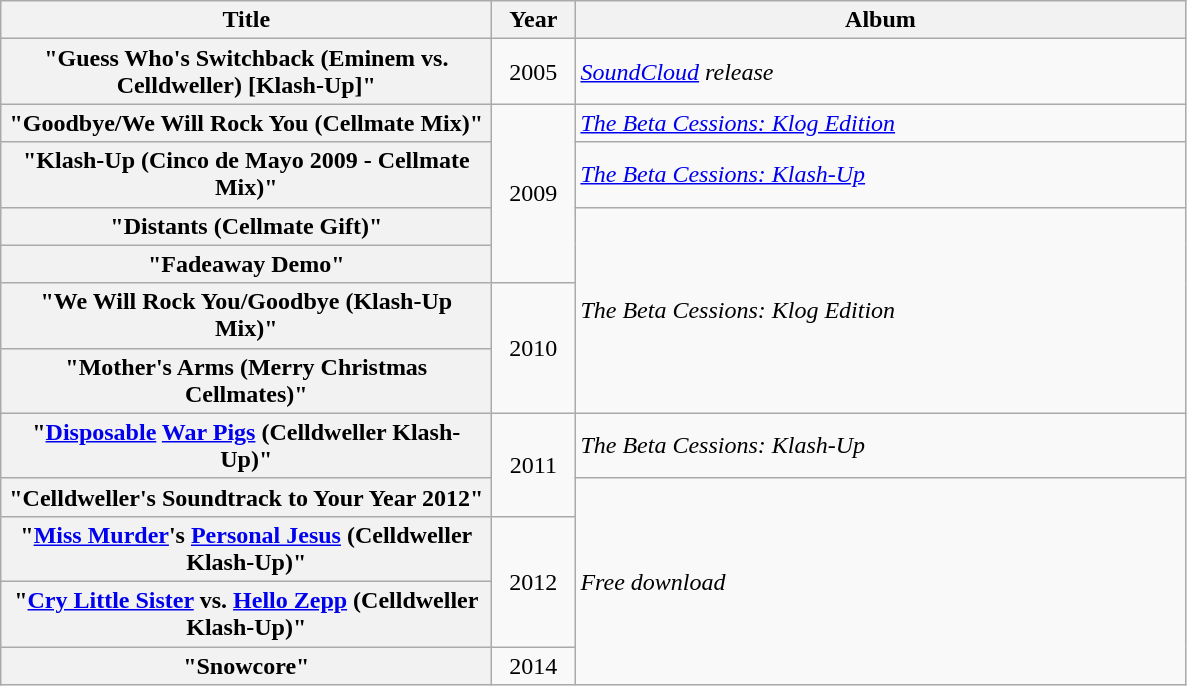<table class="wikitable plainrowheaders">
<tr>
<th style=width:20em;>Title</th>
<th style=width:3em;>Year</th>
<th style=width:25em;>Album</th>
</tr>
<tr>
<th scope="row">"Guess Who's Switchback (Eminem vs. Celldweller) [Klash-Up]"</th>
<td style=text-align:center;>2005</td>
<td><em><a href='#'>SoundCloud</a> release</em></td>
</tr>
<tr>
<th scope="row">"Goodbye/We Will Rock You (Cellmate Mix)"</th>
<td rowspan="4" style=text-align:center;>2009</td>
<td><em><a href='#'>The Beta Cessions: Klog Edition</a></em></td>
</tr>
<tr>
<th scope="row">"Klash-Up (Cinco de Mayo 2009 - Cellmate Mix)"</th>
<td><em><a href='#'>The Beta Cessions: Klash-Up</a></em></td>
</tr>
<tr>
<th scope="row">"Distants (Cellmate Gift)"</th>
<td rowspan="4"><em>The Beta Cessions: Klog Edition</em></td>
</tr>
<tr>
<th scope="row">"Fadeaway Demo"</th>
</tr>
<tr>
<th scope="row">"We Will Rock You/Goodbye (Klash-Up Mix)"</th>
<td rowspan="2" style=text-align:center;>2010</td>
</tr>
<tr>
<th scope="row">"Mother's Arms (Merry Christmas Cellmates)"</th>
</tr>
<tr>
<th scope="row">"<a href='#'>Disposable</a> <a href='#'>War Pigs</a> (Celldweller Klash-Up)"</th>
<td rowspan="2" style=text-align:center;>2011</td>
<td><em>The Beta Cessions: Klash-Up</em></td>
</tr>
<tr>
<th scope="row">"Celldweller's Soundtrack to Your Year 2012"</th>
<td rowspan="4"><em>Free download</em></td>
</tr>
<tr>
<th scope="row">"<a href='#'>Miss Murder</a>'s <a href='#'>Personal Jesus</a> (Celldweller Klash-Up)"</th>
<td rowspan="2" style=text-align:center;>2012</td>
</tr>
<tr>
<th scope="row">"<a href='#'>Cry Little Sister</a> vs. <a href='#'>Hello Zepp</a> (Celldweller Klash-Up)"</th>
</tr>
<tr>
<th scope="row">"Snowcore"</th>
<td style=text-align:center;>2014</td>
</tr>
</table>
